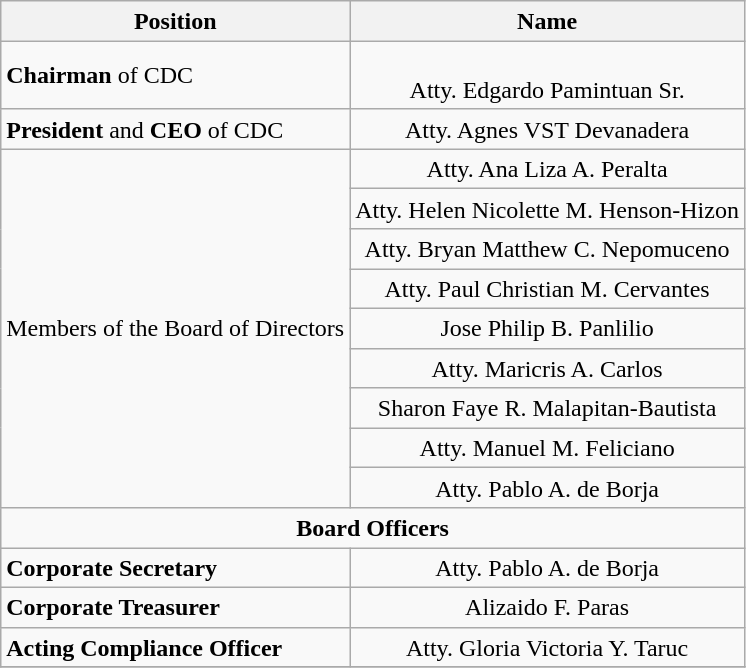<table class="wikitable" style="line-height:1.20em; font-size:100%;">
<tr>
<th>Position</th>
<th>Name</th>
</tr>
<tr>
<td><strong>Chairman</strong> of CDC</td>
<td style="text-align:center;"><br>Atty. Edgardo Pamintuan Sr.</td>
</tr>
<tr>
<td><strong>President</strong> and <strong>CEO</strong> of CDC</td>
<td style="text-align:center;">Atty. Agnes VST Devanadera</td>
</tr>
<tr>
<td rowspan="9">Members of the Board of Directors</td>
<td style="text-align:center;">Atty. Ana Liza A. Peralta</td>
</tr>
<tr>
<td style="text-align:center;">Atty. Helen Nicolette M. Henson-Hizon</td>
</tr>
<tr>
<td style="text-align:center;">Atty. Bryan Matthew C. Nepomuceno</td>
</tr>
<tr>
<td style="text-align:center;">Atty. Paul Christian M. Cervantes</td>
</tr>
<tr>
<td style="text-align:center;">Jose Philip B. Panlilio</td>
</tr>
<tr>
<td style="text-align:center;">Atty. Maricris A. Carlos</td>
</tr>
<tr>
<td style="text-align:center;">Sharon Faye R. Malapitan-Bautista</td>
</tr>
<tr>
<td style="text-align:center;">Atty. Manuel M. Feliciano</td>
</tr>
<tr>
<td style="text-align:center;">Atty. Pablo A. de Borja</td>
</tr>
<tr>
<td colspan="2" style="text-align:center;"><strong>Board Officers</strong></td>
</tr>
<tr>
<td><strong>Corporate Secretary</strong></td>
<td style="text-align:center;">Atty. Pablo A. de Borja</td>
</tr>
<tr>
<td><strong>Corporate Treasurer</strong></td>
<td style="text-align:center;">Alizaido F. Paras</td>
</tr>
<tr>
<td><strong>Acting Compliance Officer</strong></td>
<td style="text-align:center;">Atty. Gloria Victoria Y. Taruc</td>
</tr>
<tr>
</tr>
</table>
